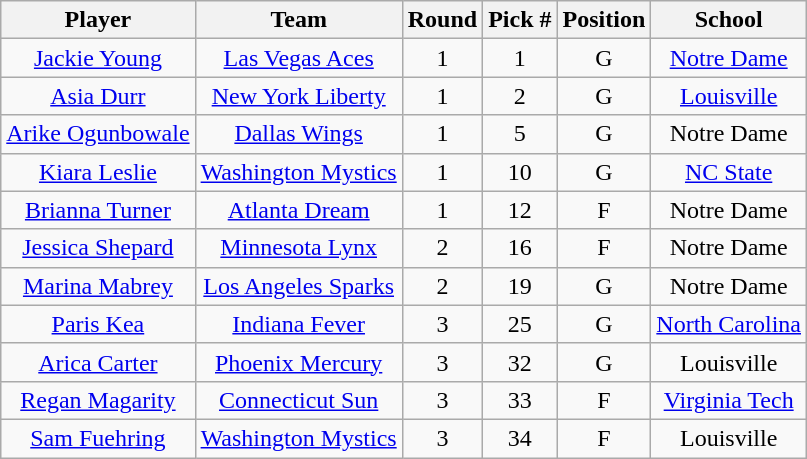<table class="wikitable" style="text-align: center;">
<tr>
<th>Player</th>
<th>Team</th>
<th>Round</th>
<th>Pick #</th>
<th>Position</th>
<th>School</th>
</tr>
<tr>
<td><a href='#'>Jackie Young</a></td>
<td><a href='#'>Las Vegas Aces</a></td>
<td>1</td>
<td>1</td>
<td>G</td>
<td><a href='#'>Notre Dame</a></td>
</tr>
<tr>
<td><a href='#'>Asia Durr</a></td>
<td><a href='#'>New York Liberty</a></td>
<td>1</td>
<td>2</td>
<td>G</td>
<td><a href='#'>Louisville</a></td>
</tr>
<tr>
<td><a href='#'>Arike Ogunbowale</a></td>
<td><a href='#'>Dallas Wings</a></td>
<td>1</td>
<td>5</td>
<td>G</td>
<td>Notre Dame</td>
</tr>
<tr>
<td><a href='#'>Kiara Leslie</a></td>
<td><a href='#'>Washington Mystics</a></td>
<td>1</td>
<td>10</td>
<td>G</td>
<td><a href='#'>NC State</a></td>
</tr>
<tr>
<td><a href='#'>Brianna Turner</a></td>
<td><a href='#'>Atlanta Dream</a></td>
<td>1</td>
<td>12</td>
<td>F</td>
<td>Notre Dame</td>
</tr>
<tr>
<td><a href='#'>Jessica Shepard</a></td>
<td><a href='#'>Minnesota Lynx</a></td>
<td>2</td>
<td>16</td>
<td>F</td>
<td>Notre Dame</td>
</tr>
<tr>
<td><a href='#'>Marina Mabrey</a></td>
<td><a href='#'>Los Angeles Sparks</a></td>
<td>2</td>
<td>19</td>
<td>G</td>
<td>Notre Dame</td>
</tr>
<tr>
<td><a href='#'>Paris Kea</a></td>
<td><a href='#'>Indiana Fever</a></td>
<td>3</td>
<td>25</td>
<td>G</td>
<td><a href='#'>North Carolina</a></td>
</tr>
<tr>
<td><a href='#'>Arica Carter</a></td>
<td><a href='#'>Phoenix Mercury</a></td>
<td>3</td>
<td>32</td>
<td>G</td>
<td>Louisville</td>
</tr>
<tr>
<td><a href='#'>Regan Magarity</a></td>
<td><a href='#'>Connecticut Sun</a></td>
<td>3</td>
<td>33</td>
<td>F</td>
<td><a href='#'>Virginia Tech</a></td>
</tr>
<tr>
<td><a href='#'>Sam Fuehring</a></td>
<td><a href='#'>Washington Mystics</a></td>
<td>3</td>
<td>34</td>
<td>F</td>
<td>Louisville</td>
</tr>
</table>
